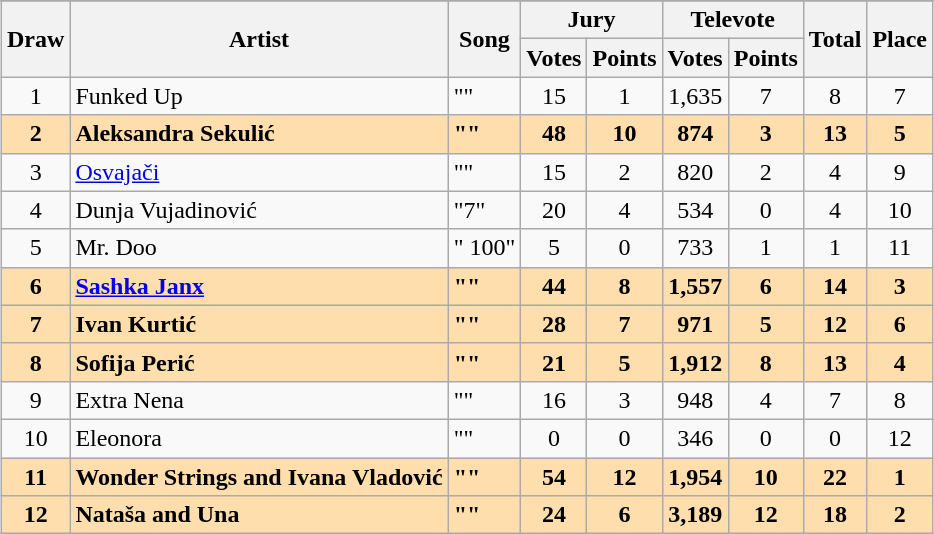<table class="sortable wikitable" style="margin: 1em auto 1em auto; text-align:center;">
<tr>
</tr>
<tr>
<th rowspan="2">Draw</th>
<th rowspan="2">Artist</th>
<th rowspan="2">Song</th>
<th colspan="2">Jury</th>
<th colspan="2">Televote</th>
<th rowspan="2">Total</th>
<th rowspan="2">Place</th>
</tr>
<tr>
<th>Votes</th>
<th>Points</th>
<th>Votes</th>
<th>Points</th>
</tr>
<tr>
<td>1</td>
<td align="left">Funked Up</td>
<td align="left">""</td>
<td>15</td>
<td>1</td>
<td>1,635</td>
<td>7</td>
<td>8</td>
<td>7</td>
</tr>
<tr style="font-weight:bold; background:#FFDEAD;">
<td>2</td>
<td align="left">Aleksandra Sekulić</td>
<td align="left">""</td>
<td>48</td>
<td>10</td>
<td>874</td>
<td>3</td>
<td>13</td>
<td>5</td>
</tr>
<tr>
<td>3</td>
<td align="left"><a href='#'>Osvajači</a></td>
<td align="left">""</td>
<td>15</td>
<td>2</td>
<td>820</td>
<td>2</td>
<td>4</td>
<td>9</td>
</tr>
<tr>
<td>4</td>
<td align="left">Dunja Vujadinović</td>
<td align="left">"7"</td>
<td>20</td>
<td>4</td>
<td>534</td>
<td>0</td>
<td>4</td>
<td>10</td>
</tr>
<tr>
<td>5</td>
<td align="left">Mr. Doo</td>
<td align="left">" 100"</td>
<td>5</td>
<td>0</td>
<td>733</td>
<td>1</td>
<td>1</td>
<td>11</td>
</tr>
<tr style="font-weight:bold; background:#FFDEAD;">
<td>6</td>
<td align="left"><a href='#'>Sashka Janx</a></td>
<td align="left">""</td>
<td>44</td>
<td>8</td>
<td>1,557</td>
<td>6</td>
<td>14</td>
<td>3</td>
</tr>
<tr style="font-weight:bold; background:#FFDEAD;">
<td>7</td>
<td align="left">Ivan Kurtić</td>
<td align="left">""</td>
<td>28</td>
<td>7</td>
<td>971</td>
<td>5</td>
<td>12</td>
<td>6</td>
</tr>
<tr style="font-weight:bold; background:#FFDEAD;">
<td>8</td>
<td align="left">Sofija Perić</td>
<td align="left">""</td>
<td>21</td>
<td>5</td>
<td>1,912</td>
<td>8</td>
<td>13</td>
<td>4</td>
</tr>
<tr>
<td>9</td>
<td align="left">Extra Nena</td>
<td align="left">""</td>
<td>16</td>
<td>3</td>
<td>948</td>
<td>4</td>
<td>7</td>
<td>8</td>
</tr>
<tr>
<td>10</td>
<td align="left">Eleonora</td>
<td align="left">""</td>
<td>0</td>
<td>0</td>
<td>346</td>
<td>0</td>
<td>0</td>
<td>12</td>
</tr>
<tr style="font-weight:bold; background:#FFDEAD;">
<td>11</td>
<td align="left">Wonder Strings and Ivana Vladović</td>
<td align="left">""</td>
<td>54</td>
<td>12</td>
<td>1,954</td>
<td>10</td>
<td>22</td>
<td>1</td>
</tr>
<tr style="font-weight:bold; background:#FFDEAD;">
<td>12</td>
<td align="left">Nataša and Una</td>
<td align="left">""</td>
<td>24</td>
<td>6</td>
<td>3,189</td>
<td>12</td>
<td>18</td>
<td>2</td>
</tr>
</table>
